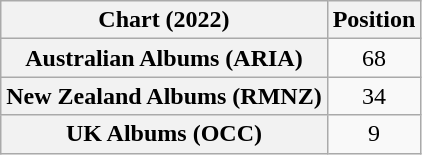<table class="wikitable sortable plainrowheaders" style="text-align:center">
<tr>
<th scope="col">Chart (2022)</th>
<th scope="col">Position</th>
</tr>
<tr>
<th scope="row">Australian Albums (ARIA)</th>
<td>68</td>
</tr>
<tr>
<th scope="row">New Zealand Albums (RMNZ)</th>
<td>34</td>
</tr>
<tr>
<th scope="row">UK Albums (OCC)</th>
<td>9</td>
</tr>
</table>
